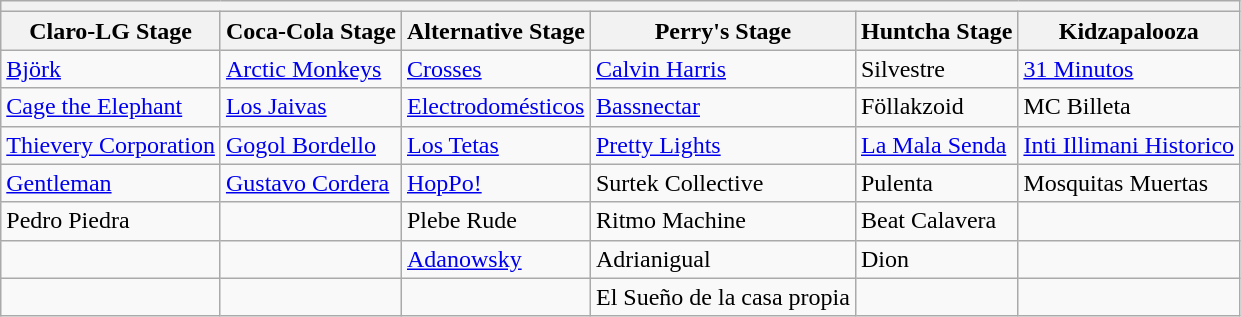<table class="wikitable">
<tr>
<th colspan="6"></th>
</tr>
<tr>
<th>Claro-LG Stage</th>
<th>Coca-Cola Stage</th>
<th>Alternative Stage</th>
<th>Perry's Stage</th>
<th>Huntcha Stage</th>
<th>Kidzapalooza</th>
</tr>
<tr>
<td><a href='#'>Björk</a></td>
<td><a href='#'>Arctic Monkeys</a></td>
<td><a href='#'>Crosses</a></td>
<td><a href='#'>Calvin Harris</a></td>
<td>Silvestre</td>
<td><a href='#'>31 Minutos</a></td>
</tr>
<tr>
<td><a href='#'>Cage the Elephant</a></td>
<td><a href='#'>Los Jaivas</a></td>
<td><a href='#'>Electrodomésticos</a></td>
<td><a href='#'>Bassnectar</a></td>
<td>Föllakzoid</td>
<td>MC Billeta</td>
</tr>
<tr>
<td><a href='#'>Thievery Corporation</a></td>
<td><a href='#'>Gogol Bordello</a></td>
<td><a href='#'>Los Tetas</a></td>
<td><a href='#'>Pretty Lights</a></td>
<td><a href='#'>La Mala Senda</a></td>
<td><a href='#'>Inti Illimani Historico</a></td>
</tr>
<tr>
<td><a href='#'>Gentleman</a></td>
<td><a href='#'>Gustavo Cordera</a></td>
<td><a href='#'>HopPo!</a></td>
<td>Surtek Collective</td>
<td>Pulenta</td>
<td>Mosquitas Muertas</td>
</tr>
<tr>
<td>Pedro Piedra</td>
<td></td>
<td>Plebe Rude</td>
<td>Ritmo Machine</td>
<td>Beat Calavera</td>
</tr>
<tr>
<td></td>
<td></td>
<td><a href='#'>Adanowsky</a></td>
<td>Adrianigual</td>
<td>Dion</td>
<td></td>
</tr>
<tr>
<td></td>
<td></td>
<td></td>
<td>El Sueño de la casa propia</td>
<td></td>
<td></td>
</tr>
</table>
